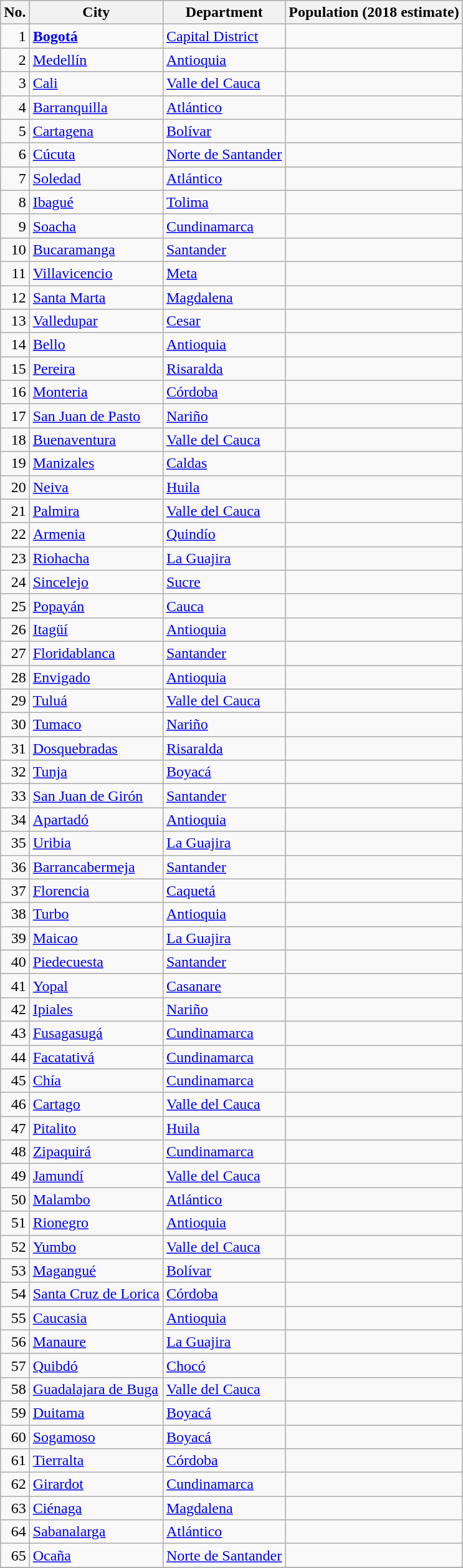<table class="sortable wikitable" style="text-align:right;">
<tr>
<th>No.</th>
<th>City</th>
<th>Department</th>
<th>Population (2018 estimate)</th>
</tr>
<tr>
<td>1</td>
<td align="left"><strong><a href='#'>Bogotá</a></strong></td>
<td align="left"><a href='#'>Capital District</a></td>
<td></td>
</tr>
<tr>
<td>2</td>
<td align="left"><a href='#'>Medellín</a></td>
<td align="left"><a href='#'>Antioquia</a></td>
<td></td>
</tr>
<tr>
<td>3</td>
<td align="left"><a href='#'>Cali</a></td>
<td align="left"><a href='#'>Valle del Cauca</a></td>
<td></td>
</tr>
<tr>
<td>4</td>
<td align="left"><a href='#'>Barranquilla</a></td>
<td align="left"><a href='#'>Atlántico</a></td>
<td></td>
</tr>
<tr>
<td>5</td>
<td align="left"><a href='#'>Cartagena</a></td>
<td align="left"><a href='#'>Bolívar</a></td>
<td></td>
</tr>
<tr>
<td>6</td>
<td align="left"><a href='#'>Cúcuta</a></td>
<td align="left"><a href='#'>Norte de Santander</a></td>
<td></td>
</tr>
<tr>
<td>7</td>
<td align="left"><a href='#'>Soledad</a></td>
<td align="left"><a href='#'>Atlántico</a></td>
<td></td>
</tr>
<tr>
<td>8</td>
<td align="left"><a href='#'>Ibagué</a></td>
<td align="left"><a href='#'>Tolima</a></td>
<td></td>
</tr>
<tr>
<td>9</td>
<td align="left"><a href='#'>Soacha</a></td>
<td align="left"><a href='#'>Cundinamarca</a></td>
<td></td>
</tr>
<tr>
<td>10</td>
<td align="left"><a href='#'>Bucaramanga</a></td>
<td align="left"><a href='#'>Santander</a></td>
<td></td>
</tr>
<tr>
<td>11</td>
<td align="left"><a href='#'>Villavicencio</a></td>
<td align="left"><a href='#'>Meta</a></td>
<td></td>
</tr>
<tr>
<td>12</td>
<td align="left"><a href='#'>Santa Marta</a></td>
<td align="left"><a href='#'>Magdalena</a></td>
<td></td>
</tr>
<tr>
<td>13</td>
<td align="left"><a href='#'>Valledupar</a></td>
<td align="left"><a href='#'>Cesar</a></td>
<td></td>
</tr>
<tr>
<td>14</td>
<td align="left"><a href='#'>Bello</a></td>
<td align="left"><a href='#'>Antioquia</a></td>
<td></td>
</tr>
<tr>
<td>15</td>
<td align="left"><a href='#'>Pereira</a></td>
<td align="left"><a href='#'>Risaralda</a></td>
<td></td>
</tr>
<tr>
<td>16</td>
<td align="left"><a href='#'>Monteria</a></td>
<td align="left"><a href='#'>Córdoba</a></td>
<td></td>
</tr>
<tr>
<td>17</td>
<td align="left"><a href='#'>San Juan de Pasto</a></td>
<td align="left"><a href='#'>Nariño</a></td>
<td></td>
</tr>
<tr>
<td>18</td>
<td align="left"><a href='#'>Buenaventura</a></td>
<td align="left"><a href='#'>Valle del Cauca</a></td>
<td></td>
</tr>
<tr>
<td>19</td>
<td align="left"><a href='#'>Manizales</a></td>
<td align="left"><a href='#'>Caldas</a></td>
<td></td>
</tr>
<tr>
<td>20</td>
<td align="left"><a href='#'>Neiva</a></td>
<td align="left"><a href='#'>Huila</a></td>
<td></td>
</tr>
<tr>
<td>21</td>
<td align="left"><a href='#'>Palmira</a></td>
<td align="left"><a href='#'>Valle del Cauca</a></td>
<td></td>
</tr>
<tr>
<td>22</td>
<td align="left"><a href='#'>Armenia</a></td>
<td align="left"><a href='#'>Quindío</a></td>
<td></td>
</tr>
<tr>
<td>23</td>
<td align="left"><a href='#'>Riohacha</a></td>
<td align="left"><a href='#'>La Guajira</a></td>
<td></td>
</tr>
<tr>
<td>24</td>
<td align="left"><a href='#'>Sincelejo</a></td>
<td align="left"><a href='#'>Sucre</a></td>
<td></td>
</tr>
<tr>
<td>25</td>
<td align="left"><a href='#'>Popayán</a></td>
<td align="left"><a href='#'>Cauca</a></td>
<td></td>
</tr>
<tr>
<td>26</td>
<td align="left"><a href='#'>Itagüí</a></td>
<td align="left"><a href='#'>Antioquia</a></td>
<td></td>
</tr>
<tr>
<td>27</td>
<td align="left"><a href='#'>Floridablanca</a></td>
<td align="left"><a href='#'>Santander</a></td>
<td></td>
</tr>
<tr>
<td>28</td>
<td align="left"><a href='#'>Envigado</a></td>
<td align="left"><a href='#'>Antioquia</a></td>
<td></td>
</tr>
<tr>
<td>29</td>
<td align="left"><a href='#'>Tuluá</a></td>
<td align="left"><a href='#'>Valle del Cauca</a></td>
<td></td>
</tr>
<tr>
<td>30</td>
<td align="left"><a href='#'>Tumaco</a></td>
<td align="left"><a href='#'>Nariño</a></td>
<td></td>
</tr>
<tr>
<td>31</td>
<td align="left"><a href='#'>Dosquebradas</a></td>
<td align="left"><a href='#'>Risaralda</a></td>
<td></td>
</tr>
<tr>
<td>32</td>
<td align="left"><a href='#'>Tunja</a></td>
<td align="left"><a href='#'>Boyacá</a></td>
<td></td>
</tr>
<tr>
<td>33</td>
<td align="left"><a href='#'>San Juan de Girón</a></td>
<td align="left"><a href='#'>Santander</a></td>
<td></td>
</tr>
<tr>
<td>34</td>
<td align="left"><a href='#'>Apartadó</a></td>
<td align="left"><a href='#'>Antioquia</a></td>
<td></td>
</tr>
<tr>
<td>35</td>
<td align="left"><a href='#'>Uribia</a></td>
<td align="left"><a href='#'>La Guajira</a></td>
<td></td>
</tr>
<tr>
<td>36</td>
<td align="left"><a href='#'>Barrancabermeja</a></td>
<td align="left"><a href='#'>Santander</a></td>
<td></td>
</tr>
<tr>
<td>37</td>
<td align="left"><a href='#'>Florencia</a></td>
<td align="left"><a href='#'>Caquetá</a></td>
<td></td>
</tr>
<tr>
<td>38</td>
<td align="left"><a href='#'>Turbo</a></td>
<td align="left"><a href='#'>Antioquia</a></td>
<td></td>
</tr>
<tr>
<td>39</td>
<td align="left"><a href='#'>Maicao</a></td>
<td align="left"><a href='#'>La Guajira</a></td>
<td></td>
</tr>
<tr>
<td>40</td>
<td align="left"><a href='#'>Piedecuesta</a></td>
<td align="left"><a href='#'>Santander</a></td>
<td></td>
</tr>
<tr>
<td>41</td>
<td align="left"><a href='#'>Yopal</a></td>
<td align="left"><a href='#'>Casanare</a></td>
<td></td>
</tr>
<tr>
<td>42</td>
<td align="left"><a href='#'>Ipiales</a></td>
<td align="left"><a href='#'>Nariño</a></td>
<td></td>
</tr>
<tr>
<td>43</td>
<td align="left"><a href='#'>Fusagasugá</a></td>
<td align="left"><a href='#'>Cundinamarca</a></td>
<td></td>
</tr>
<tr>
<td>44</td>
<td align="left"><a href='#'>Facatativá</a></td>
<td align="left"><a href='#'>Cundinamarca</a></td>
<td></td>
</tr>
<tr>
<td>45</td>
<td align="left"><a href='#'>Chía</a></td>
<td align="left"><a href='#'>Cundinamarca</a></td>
<td></td>
</tr>
<tr>
<td>46</td>
<td align="left"><a href='#'>Cartago</a></td>
<td align="left"><a href='#'>Valle del Cauca</a></td>
<td></td>
</tr>
<tr>
<td>47</td>
<td align="left"><a href='#'>Pitalito</a></td>
<td align="left"><a href='#'>Huila</a></td>
<td></td>
</tr>
<tr>
<td>48</td>
<td align="left"><a href='#'>Zipaquirá</a></td>
<td align="left"><a href='#'>Cundinamarca</a></td>
<td></td>
</tr>
<tr>
<td>49</td>
<td align="left"><a href='#'>Jamundí</a></td>
<td align="left"><a href='#'>Valle del Cauca</a></td>
<td></td>
</tr>
<tr>
<td>50</td>
<td align="left"><a href='#'>Malambo</a></td>
<td align="left"><a href='#'>Atlántico</a></td>
<td></td>
</tr>
<tr>
<td>51</td>
<td align="left"><a href='#'>Rionegro</a></td>
<td align="left"><a href='#'>Antioquia</a></td>
<td></td>
</tr>
<tr>
<td>52</td>
<td align="left"><a href='#'>Yumbo</a></td>
<td align="left"><a href='#'>Valle del Cauca</a></td>
<td></td>
</tr>
<tr>
<td>53</td>
<td align="left"><a href='#'>Magangué</a></td>
<td align="left"><a href='#'>Bolívar</a></td>
<td></td>
</tr>
<tr>
<td>54</td>
<td align="left"><a href='#'>Santa Cruz de Lorica</a></td>
<td align="left"><a href='#'>Córdoba</a></td>
<td></td>
</tr>
<tr>
<td>55</td>
<td align="left"><a href='#'>Caucasia</a></td>
<td align="left"><a href='#'>Antioquia</a></td>
<td></td>
</tr>
<tr>
<td>56</td>
<td align="left"><a href='#'>Manaure</a></td>
<td align="left"><a href='#'>La Guajira</a></td>
<td></td>
</tr>
<tr>
<td>57</td>
<td align="left"><a href='#'>Quibdó</a></td>
<td align="left"><a href='#'>Chocó</a></td>
<td></td>
</tr>
<tr>
<td>58</td>
<td align="left"><a href='#'>Guadalajara de Buga</a></td>
<td align="left"><a href='#'>Valle del Cauca</a></td>
<td></td>
</tr>
<tr>
<td>59</td>
<td align="left"><a href='#'>Duitama</a></td>
<td align="left"><a href='#'>Boyacá</a></td>
<td></td>
</tr>
<tr>
<td>60</td>
<td align="left"><a href='#'>Sogamoso</a></td>
<td align="left"><a href='#'>Boyacá</a></td>
<td></td>
</tr>
<tr>
<td>61</td>
<td align="left"><a href='#'>Tierralta</a></td>
<td align="left"><a href='#'>Córdoba</a></td>
<td></td>
</tr>
<tr>
<td>62</td>
<td align="left"><a href='#'>Girardot</a></td>
<td align="left"><a href='#'>Cundinamarca</a></td>
<td></td>
</tr>
<tr>
<td>63</td>
<td align="left"><a href='#'>Ciénaga</a></td>
<td align="left"><a href='#'>Magdalena</a></td>
<td></td>
</tr>
<tr>
<td>64</td>
<td align="left"><a href='#'>Sabanalarga</a></td>
<td align="left"><a href='#'>Atlántico</a></td>
<td></td>
</tr>
<tr>
<td>65</td>
<td align="left"><a href='#'>Ocaña</a></td>
<td align="left"><a href='#'>Norte de Santander</a></td>
<td></td>
</tr>
<tr>
</tr>
</table>
